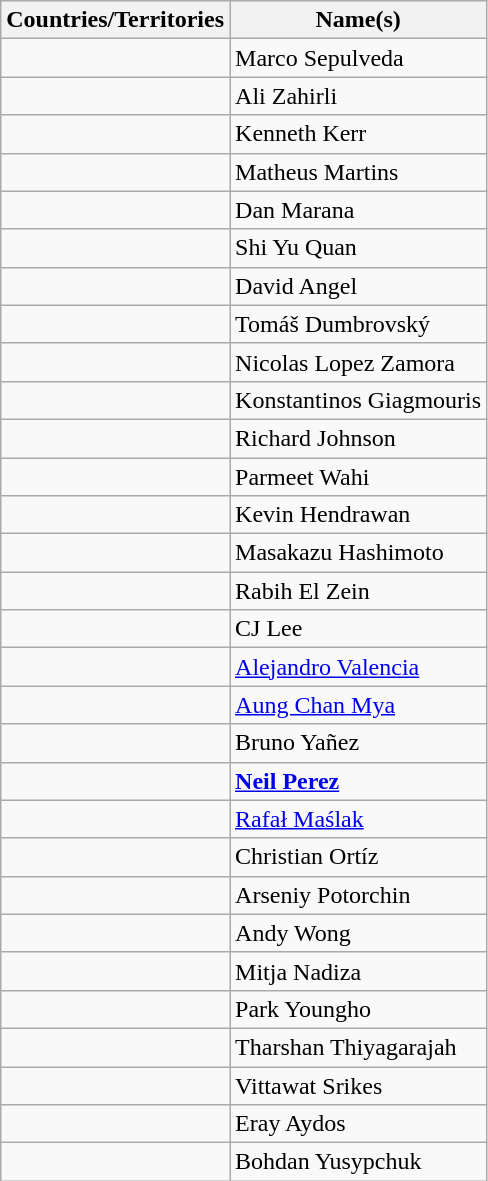<table class="wikitable sortable">
<tr>
<th>Countries/Territories</th>
<th>Name(s)</th>
</tr>
<tr>
<td></td>
<td>Marco Sepulveda</td>
</tr>
<tr>
<td></td>
<td>Ali Zahirli</td>
</tr>
<tr>
<td></td>
<td>Kenneth Kerr</td>
</tr>
<tr>
<td></td>
<td>Matheus Martins</td>
</tr>
<tr>
<td></td>
<td>Dan Marana</td>
</tr>
<tr>
<td></td>
<td>Shi Yu Quan</td>
</tr>
<tr>
<td></td>
<td>David Angel</td>
</tr>
<tr>
<td></td>
<td>Tomáš Dumbrovský</td>
</tr>
<tr>
<td></td>
<td>Nicolas Lopez Zamora</td>
</tr>
<tr>
<td></td>
<td>Konstantinos Giagmouris</td>
</tr>
<tr>
<td></td>
<td>Richard Johnson</td>
</tr>
<tr>
<td></td>
<td>Parmeet Wahi</td>
</tr>
<tr>
<td></td>
<td>Kevin Hendrawan</td>
</tr>
<tr>
<td></td>
<td>Masakazu Hashimoto</td>
</tr>
<tr>
<td></td>
<td>Rabih El Zein</td>
</tr>
<tr>
<td></td>
<td>CJ Lee</td>
</tr>
<tr>
<td></td>
<td><a href='#'>Alejandro Valencia</a></td>
</tr>
<tr>
<td></td>
<td><a href='#'>Aung Chan Mya</a></td>
</tr>
<tr>
<td></td>
<td>Bruno Yañez</td>
</tr>
<tr>
<td><strong></strong></td>
<td><strong><a href='#'>Neil Perez</a></strong></td>
</tr>
<tr>
<td></td>
<td><a href='#'>Rafał Maślak</a></td>
</tr>
<tr>
<td></td>
<td>Christian Ortíz</td>
</tr>
<tr>
<td></td>
<td>Arseniy Potorchin</td>
</tr>
<tr>
<td></td>
<td>Andy Wong</td>
</tr>
<tr>
<td></td>
<td>Mitja Nadiza</td>
</tr>
<tr>
<td></td>
<td>Park Youngho</td>
</tr>
<tr>
<td></td>
<td>Tharshan Thiyagarajah</td>
</tr>
<tr>
<td></td>
<td>Vittawat Srikes</td>
</tr>
<tr>
<td></td>
<td>Eray Aydos</td>
</tr>
<tr>
<td></td>
<td>Bohdan Yusypchuk</td>
</tr>
</table>
